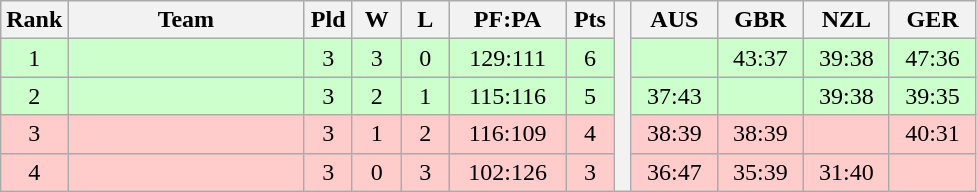<table class="wikitable" style="text-align:center">
<tr>
<th width=25>Rank</th>
<th width=150>Team</th>
<th width=25>Pld</th>
<th width=25>W</th>
<th width=25>L</th>
<th width=70>PF:PA</th>
<th width=25>Pts</th>
<th rowspan="5"> </th>
<th width=50>AUS</th>
<th width=50>GBR</th>
<th width=50>NZL</th>
<th width=50>GER</th>
</tr>
<tr style="background:#ccffcc;">
<td>1</td>
<td align=left></td>
<td>3</td>
<td>3</td>
<td>0</td>
<td>129:111</td>
<td>6</td>
<td></td>
<td>43:37</td>
<td>39:38</td>
<td>47:36</td>
</tr>
<tr style="background:#ccffcc;">
<td>2</td>
<td align=left></td>
<td>3</td>
<td>2</td>
<td>1</td>
<td>115:116</td>
<td>5</td>
<td>37:43</td>
<td></td>
<td>39:38</td>
<td>39:35</td>
</tr>
<tr style="background:#ffcccc;">
<td>3</td>
<td align=left></td>
<td>3</td>
<td>1</td>
<td>2</td>
<td>116:109</td>
<td>4</td>
<td>38:39</td>
<td>38:39</td>
<td></td>
<td>40:31</td>
</tr>
<tr style="background:#ffcccc;">
<td>4</td>
<td align=left></td>
<td>3</td>
<td>0</td>
<td>3</td>
<td>102:126</td>
<td>3</td>
<td>36:47</td>
<td>35:39</td>
<td>31:40</td>
<td></td>
</tr>
</table>
